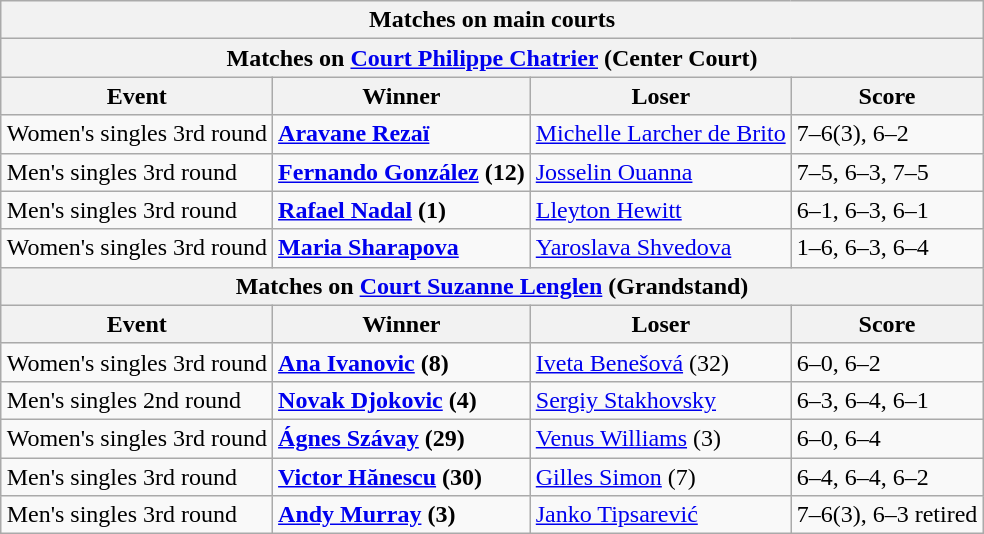<table class="wikitable collapsible uncollapsed" style="margin:auto;">
<tr>
<th colspan="4" style="white-space:nowrap;"><strong>Matches on main courts</strong></th>
</tr>
<tr>
<th colspan="4">Matches on <a href='#'>Court Philippe Chatrier</a> (Center Court)</th>
</tr>
<tr>
<th>Event</th>
<th>Winner</th>
<th>Loser</th>
<th>Score</th>
</tr>
<tr>
<td>Women's singles 3rd round</td>
<td> <strong><a href='#'>Aravane Rezaï</a></strong></td>
<td> <a href='#'>Michelle Larcher de Brito</a></td>
<td>7–6(3), 6–2</td>
</tr>
<tr>
<td>Men's singles 3rd round</td>
<td> <strong><a href='#'>Fernando González</a> (12)</strong></td>
<td> <a href='#'>Josselin Ouanna</a></td>
<td>7–5, 6–3, 7–5</td>
</tr>
<tr>
<td>Men's singles 3rd round</td>
<td> <strong><a href='#'>Rafael Nadal</a> (1)</strong></td>
<td> <a href='#'>Lleyton Hewitt</a></td>
<td>6–1, 6–3, 6–1</td>
</tr>
<tr>
<td>Women's singles 3rd round</td>
<td><strong>  <a href='#'>Maria Sharapova</a></strong></td>
<td> <a href='#'>Yaroslava Shvedova</a></td>
<td>1–6, 6–3, 6–4</td>
</tr>
<tr>
<th colspan="4">Matches on <a href='#'>Court Suzanne Lenglen</a> (Grandstand)</th>
</tr>
<tr>
<th>Event</th>
<th>Winner</th>
<th>Loser</th>
<th>Score</th>
</tr>
<tr>
<td>Women's singles 3rd round</td>
<td> <strong><a href='#'>Ana Ivanovic</a> (8)</strong></td>
<td> <a href='#'>Iveta Benešová</a> (32)</td>
<td>6–0, 6–2</td>
</tr>
<tr>
<td>Men's singles 2nd round</td>
<td> <strong><a href='#'>Novak Djokovic</a> (4)</strong></td>
<td> <a href='#'>Sergiy Stakhovsky</a></td>
<td>6–3, 6–4, 6–1</td>
</tr>
<tr>
<td>Women's singles 3rd round</td>
<td> <strong><a href='#'>Ágnes Szávay</a> (29)</strong></td>
<td> <a href='#'>Venus Williams</a> (3)</td>
<td>6–0, 6–4</td>
</tr>
<tr>
<td>Men's singles 3rd round</td>
<td> <strong><a href='#'>Victor Hănescu</a> (30)</strong></td>
<td> <a href='#'>Gilles Simon</a> (7)</td>
<td>6–4, 6–4, 6–2</td>
</tr>
<tr>
<td>Men's singles 3rd round</td>
<td> <strong><a href='#'>Andy Murray</a> (3)</strong></td>
<td> <a href='#'>Janko Tipsarević</a></td>
<td>7–6(3), 6–3 retired</td>
</tr>
</table>
